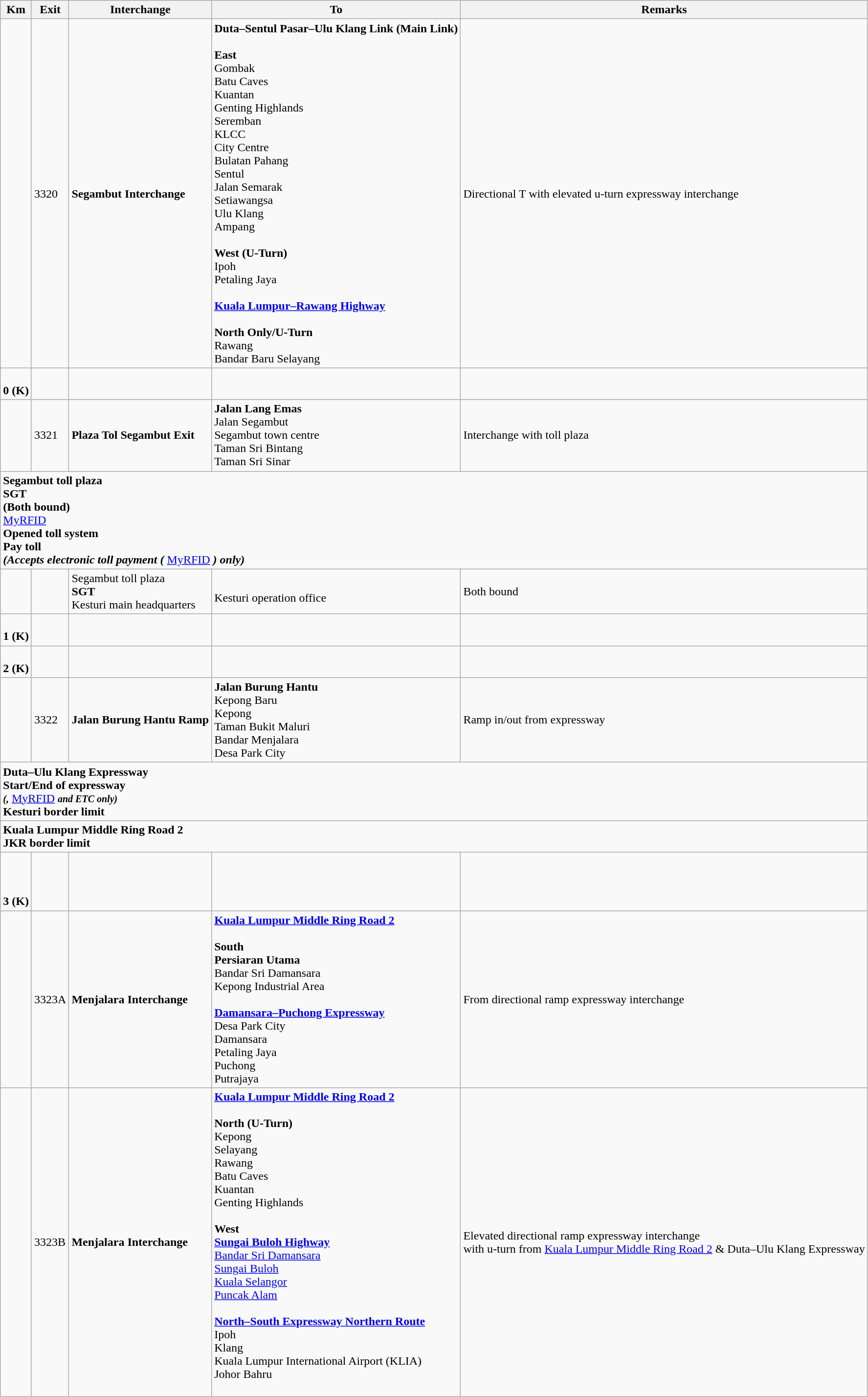<table class="wikitable">
<tr>
<th>Km</th>
<th>Exit</th>
<th>Interchange</th>
<th>To</th>
<th>Remarks</th>
</tr>
<tr>
<td></td>
<td>3320</td>
<td><strong>Segambut Interchange</strong></td>
<td> <strong>Duta–Sentul Pasar–Ulu Klang Link (Main Link)</strong><br><br><strong>East</strong><br> Gombak<br> Batu Caves<br>   Kuantan<br>   Genting Highlands<br> Seremban<br> KLCC<br> City Centre<br> Bulatan Pahang<br> Sentul<br> Jalan Semarak<br> Setiawangsa<br> Ulu Klang<br> Ampang<br><br><strong>West (U-Turn)</strong><br>  Ipoh<br> Petaling Jaya<br><br> <strong><a href='#'>Kuala Lumpur–Rawang Highway</a></strong><br><br><strong>North Only/U-Turn</strong><br> Rawang<br> Bandar Baru Selayang</td>
<td>Directional T with elevated u-turn expressway interchange</td>
</tr>
<tr>
<td><br><strong>0 (K)</strong></td>
<td></td>
<td></td>
<td></td>
<td></td>
</tr>
<tr>
<td></td>
<td>3321</td>
<td><strong>Plaza Tol Segambut Exit</strong></td>
<td><strong>Jalan Lang Emas</strong><br>Jalan Segambut<br>Segambut town centre<br>Taman Sri Bintang<br>Taman Sri Sinar</td>
<td>Interchange with toll plaza</td>
</tr>
<tr>
<td style="width:600px" colspan="6" style="text-align:center; background:green;"><strong><span>Segambut toll plaza<br>SGT<br>(Both bound)<br></span></strong><a href='#'><span>My</span><span>RFID</span></a> <strong><span>   <br>Opened toll system<br>Pay toll<br><em>(Accepts electronic toll payment (</em></span></strong> <a href='#'><span>My</span><span>RFID</span></a> <strong><span><em>) only)</em></span></strong></td>
</tr>
<tr>
<td></td>
<td></td>
<td> Segambut toll plaza<br><strong>SGT</strong><br>Kesturi main headquarters</td>
<td>   <br>Kesturi operation office</td>
<td>Both bound</td>
</tr>
<tr>
<td><br><strong>1 (K)</strong></td>
<td></td>
<td></td>
<td></td>
<td></td>
</tr>
<tr>
<td><br><strong>2 (K)</strong></td>
<td></td>
<td></td>
<td></td>
<td></td>
</tr>
<tr>
<td></td>
<td>3322</td>
<td><strong>Jalan Burung Hantu Ramp</strong></td>
<td><strong>Jalan Burung Hantu</strong><br>Kepong Baru<br>Kepong<br>Taman Bukit Maluri<br>Bandar Menjalara<br>Desa Park City</td>
<td>Ramp in/out from expressway</td>
</tr>
<tr>
<td style="width:600px" colspan="6" style="text-align:center; background:green;"><strong><span> Duta–Ulu Klang Expressway<br>Start/End of expressway<br><small><em>(,</em></small></span></strong> <a href='#'><span>My</span><span>RFID</span></a><strong><span> <small><em>and  ETC only)</em></small><br>Kesturi border limit</span></strong></td>
</tr>
<tr>
<td style="width:600px" colspan="6" style="text-align:center; background:blue;"><strong><span>  Kuala Lumpur Middle Ring Road 2<br>JKR border limit</span></strong></td>
</tr>
<tr>
<td><br><br> <br><strong>3 (K)</strong></td>
<td></td>
<td></td>
<td></td>
<td></td>
</tr>
<tr>
<td></td>
<td>3323A</td>
<td><strong>Menjalara Interchange</strong></td>
<td>  <strong><a href='#'>Kuala Lumpur Middle Ring Road 2</a></strong><br><br><strong>South</strong><br><strong>Persiaran Utama</strong><br>Bandar Sri Damansara<br>Kepong Industrial Area<br><br> <strong><a href='#'>Damansara–Puchong Expressway</a></strong><br> Desa Park City<br>Damansara<br>Petaling Jaya<br> Puchong<br> Putrajaya</td>
<td>From directional ramp expressway interchange</td>
</tr>
<tr>
<td></td>
<td>3323B</td>
<td><strong>Menjalara Interchange</strong></td>
<td>  <strong><a href='#'>Kuala Lumpur Middle Ring Road 2</a></strong><br><br><strong>North (U-Turn)</strong><br>  Kepong<br> Selayang<br> Rawang<br> Batu Caves<br>   Kuantan<br>   Genting Highlands<br><br><strong>West</strong><br> <strong><a href='#'>Sungai Buloh Highway</a></strong><br><a href='#'>Bandar Sri Damansara</a><br><a href='#'>Sungai Buloh</a><br><a href='#'>Kuala Selangor</a><br><a href='#'>Puncak Alam</a><br><br>  <strong><a href='#'>North–South Expressway Northern Route</a></strong><br>  Ipoh<br>  Klang<br>  Kuala Lumpur International Airport (KLIA) <br>  Johor Bahru<br><br></td>
<td>Elevated directional ramp expressway interchange<br>with u-turn from   <a href='#'>Kuala Lumpur Middle Ring Road 2</a> &  Duta–Ulu Klang Expressway</td>
</tr>
</table>
